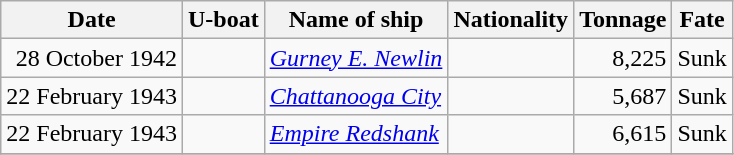<table class="wikitable sortable">
<tr>
<th>Date</th>
<th>U-boat</th>
<th>Name of ship</th>
<th>Nationality</th>
<th>Tonnage</th>
<th>Fate</th>
</tr>
<tr>
<td align="right">28 October 1942</td>
<td align="center"></td>
<td align="left"><a href='#'><em>Gurney E. Newlin</em></a></td>
<td align="left"></td>
<td align="right">8,225</td>
<td align="left">Sunk</td>
</tr>
<tr>
<td align="right">22 February 1943</td>
<td align="center"></td>
<td align="left"><a href='#'><em>Chattanooga City</em></a></td>
<td align="left"></td>
<td align="right">5,687</td>
<td align="left">Sunk</td>
</tr>
<tr>
<td align="right">22 February 1943</td>
<td align="center"></td>
<td align="left"><em><a href='#'>Empire Redshank</a></em></td>
<td align="left"></td>
<td align="right">6,615</td>
<td align="left">Sunk</td>
</tr>
<tr>
</tr>
</table>
